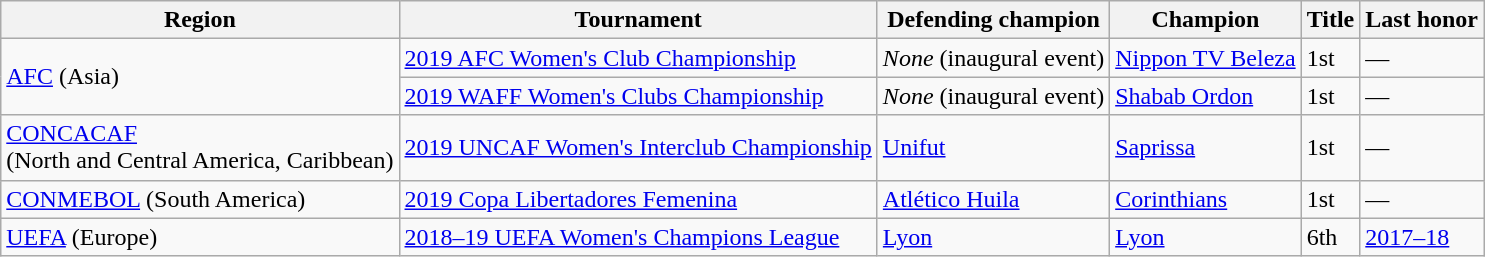<table class="wikitable">
<tr>
<th>Region</th>
<th>Tournament</th>
<th>Defending champion</th>
<th>Champion</th>
<th>Title</th>
<th>Last honor</th>
</tr>
<tr>
<td rowspan=2><a href='#'>AFC</a> (Asia)</td>
<td><a href='#'>2019 AFC Women's Club Championship</a></td>
<td><em>None</em> (inaugural event)</td>
<td> <a href='#'>Nippon TV Beleza</a></td>
<td>1st</td>
<td>—</td>
</tr>
<tr>
<td><a href='#'>2019 WAFF Women's Clubs Championship</a></td>
<td><em>None</em> (inaugural event)</td>
<td> <a href='#'>Shabab Ordon</a></td>
<td>1st</td>
<td>—</td>
</tr>
<tr>
<td><a href='#'>CONCACAF</a><br>(North and Central America, Caribbean)</td>
<td><a href='#'>2019 UNCAF Women's Interclub Championship</a></td>
<td> <a href='#'>Unifut</a></td>
<td> <a href='#'>Saprissa</a></td>
<td>1st</td>
<td>—</td>
</tr>
<tr>
<td><a href='#'>CONMEBOL</a> (South America)</td>
<td><a href='#'>2019 Copa Libertadores Femenina</a></td>
<td> <a href='#'>Atlético Huila</a></td>
<td> <a href='#'>Corinthians</a></td>
<td>1st</td>
<td>—</td>
</tr>
<tr>
<td><a href='#'>UEFA</a> (Europe)</td>
<td><a href='#'>2018–19 UEFA Women's Champions League</a></td>
<td> <a href='#'>Lyon</a></td>
<td> <a href='#'>Lyon</a></td>
<td>6th</td>
<td><a href='#'>2017–18</a></td>
</tr>
</table>
